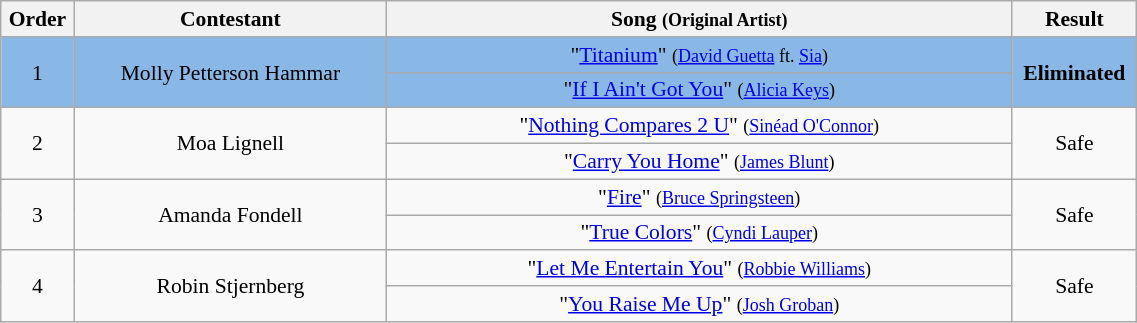<table class="wikitable" style="font-size:90%; width:60%; text-align: center;">
<tr>
<th style="width:05%;">Order</th>
<th style="width:25%;">Contestant</th>
<th style="width:50%;">Song <small>(Original Artist)</small></th>
<th style="width:10%;">Result</th>
</tr>
<tr style="background:#8ab8e6;">
<td rowspan=2 style="text-align:center;">1</td>
<td rowspan=2>Molly Petterson Hammar</td>
<td>"<a href='#'>Titanium</a>" <small>(<a href='#'>David Guetta</a> ft. <a href='#'>Sia</a>)</small></td>
<td rowspan=2><strong>Eliminated</strong></td>
</tr>
<tr style="background:#8ab8e6;">
<td>"<a href='#'>If I Ain't Got You</a>" <small>(<a href='#'>Alicia Keys</a>)</small></td>
</tr>
<tr>
<td rowspan=2 style="text-align:center;">2</td>
<td rowspan=2>Moa Lignell</td>
<td>"<a href='#'>Nothing Compares 2 U</a>" <small>(<a href='#'>Sinéad O'Connor</a>)</small></td>
<td rowspan=2>Safe</td>
</tr>
<tr>
<td>"<a href='#'>Carry You Home</a>" <small>(<a href='#'>James Blunt</a>)</small></td>
</tr>
<tr>
<td rowspan=2 style="text-align:center;">3</td>
<td rowspan=2>Amanda Fondell</td>
<td>"<a href='#'>Fire</a>" <small>(<a href='#'>Bruce Springsteen</a>)</small></td>
<td rowspan=2>Safe</td>
</tr>
<tr>
<td>"<a href='#'>True Colors</a>" <small>(<a href='#'>Cyndi Lauper</a>)</small></td>
</tr>
<tr>
<td rowspan=2 style="text-align:center;">4</td>
<td rowspan=2>Robin Stjernberg</td>
<td>"<a href='#'>Let Me Entertain You</a>" <small>(<a href='#'>Robbie Williams</a>)</small></td>
<td rowspan=2>Safe</td>
</tr>
<tr>
<td>"<a href='#'>You Raise Me Up</a>" <small>(<a href='#'>Josh Groban</a>)</small></td>
</tr>
</table>
